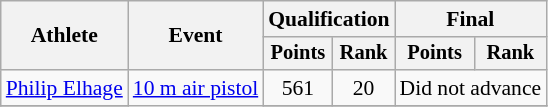<table class=wikitable style=font-size:90%;text-align:center>
<tr>
<th rowspan=2>Athlete</th>
<th rowspan=2>Event</th>
<th colspan=2>Qualification</th>
<th colspan=2>Final</th>
</tr>
<tr style=font-size:95%>
<th>Points</th>
<th>Rank</th>
<th>Points</th>
<th>Rank</th>
</tr>
<tr>
<td align=left><a href='#'>Philip Elhage</a></td>
<td align=left rowspan=2><a href='#'>10 m air pistol</a></td>
<td>561</td>
<td>20</td>
<td colspan="2">Did not advance</td>
</tr>
<tr>
</tr>
</table>
